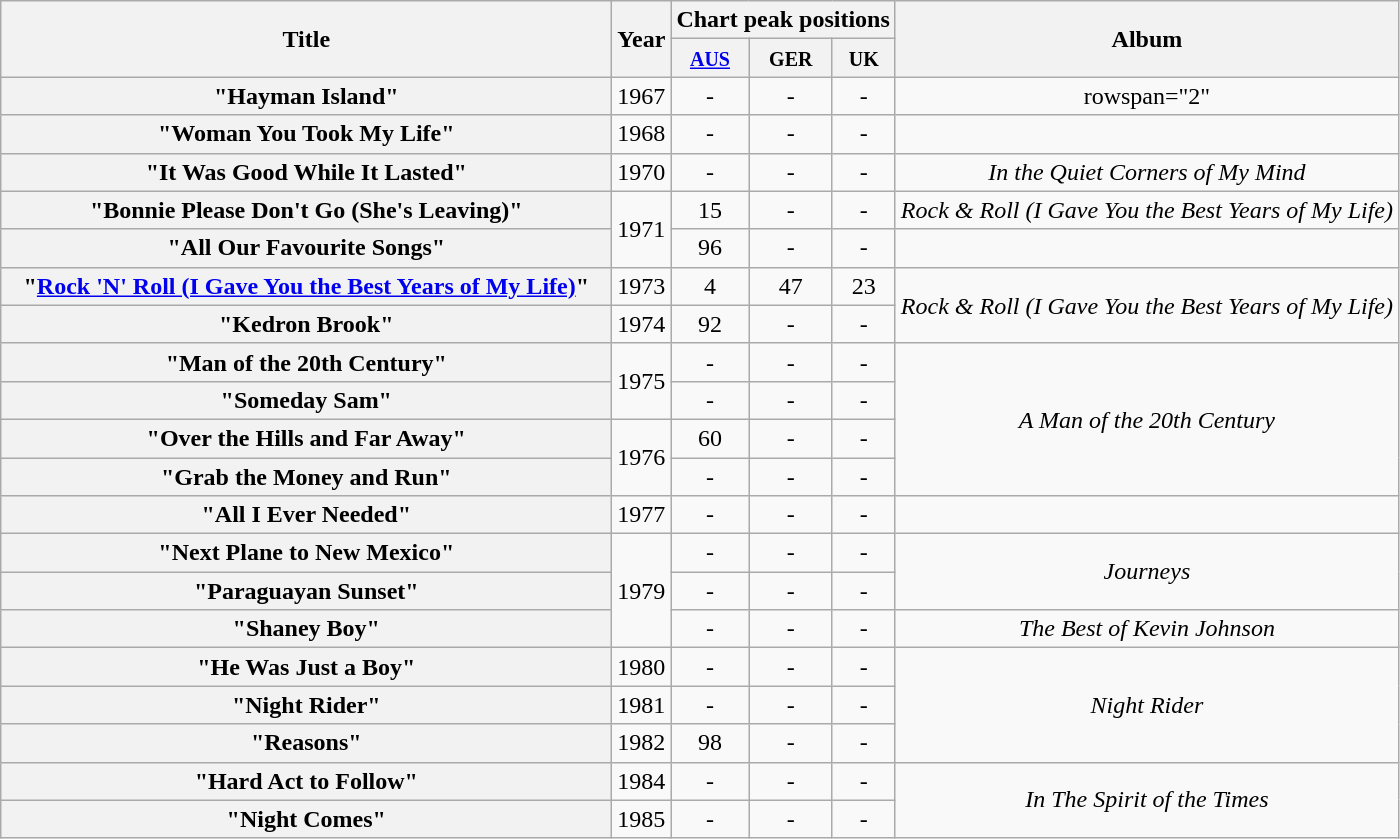<table class="wikitable plainrowheaders" style="text-align:center;" border="1">
<tr>
<th rowspan="2" scope="col" style="width:25em;">Title</th>
<th rowspan="2" scope="col" style="width:01em;">Year</th>
<th colspan="3">Chart peak positions</th>
<th rowspan="2" scope="col">Album</th>
</tr>
<tr>
<th scope="col" style="text-align:center;"><small><a href='#'>AUS</a></small><br></th>
<th scope="col" style="text-align:center;"><small>GER</small></th>
<th scope="col" style="text-align:center;"><small>UK</small><br></th>
</tr>
<tr>
<th scope="row">"Hayman Island"</th>
<td>1967</td>
<td>-</td>
<td>-</td>
<td>-</td>
<td>rowspan="2" </td>
</tr>
<tr>
<th scope="row">"Woman You Took My Life"</th>
<td>1968</td>
<td>-</td>
<td>-</td>
<td>-</td>
</tr>
<tr>
<th scope="row">"It Was Good While It Lasted"</th>
<td>1970</td>
<td>-</td>
<td>-</td>
<td>-</td>
<td><em>In the Quiet Corners of My Mind</em></td>
</tr>
<tr>
<th scope="row">"Bonnie Please Don't Go (She's Leaving)"</th>
<td rowspan="2">1971</td>
<td>15</td>
<td>-</td>
<td>-</td>
<td><em>Rock & Roll (I Gave You the Best Years of My Life)</em></td>
</tr>
<tr>
<th scope="row">"All Our Favourite Songs"</th>
<td>96</td>
<td>-</td>
<td>-</td>
<td></td>
</tr>
<tr>
<th scope="row">"<a href='#'>Rock 'N' Roll (I Gave You the Best Years of My Life)</a>"</th>
<td>1973</td>
<td>4</td>
<td>47</td>
<td>23</td>
<td rowspan="2"><em>Rock & Roll (I Gave You the Best Years of My Life)</em></td>
</tr>
<tr>
<th scope="row">"Kedron Brook"</th>
<td>1974</td>
<td>92</td>
<td>-</td>
<td>-</td>
</tr>
<tr>
<th scope="row">"Man of the 20th Century"</th>
<td rowspan="2">1975</td>
<td>-</td>
<td>-</td>
<td>-</td>
<td rowspan="4"><em>A Man of the 20th Century</em></td>
</tr>
<tr>
<th scope="row">"Someday Sam"</th>
<td>-</td>
<td>-</td>
<td>-</td>
</tr>
<tr>
<th scope="row">"Over the Hills and Far Away"</th>
<td rowspan="2">1976</td>
<td>60</td>
<td>-</td>
<td>-</td>
</tr>
<tr>
<th scope="row">"Grab the Money and Run"</th>
<td>-</td>
<td>-</td>
<td>-</td>
</tr>
<tr>
<th scope="row">"All I Ever Needed"</th>
<td>1977</td>
<td>-</td>
<td>-</td>
<td>-</td>
<td></td>
</tr>
<tr>
<th scope="row">"Next Plane to New Mexico"</th>
<td rowspan="3">1979</td>
<td>-</td>
<td>-</td>
<td>-</td>
<td rowspan="2"><em>Journeys</em></td>
</tr>
<tr>
<th scope="row">"Paraguayan Sunset"</th>
<td>-</td>
<td>-</td>
<td>-</td>
</tr>
<tr>
<th scope="row">"Shaney Boy"</th>
<td>-</td>
<td>-</td>
<td>-</td>
<td><em>The Best of Kevin Johnson</em></td>
</tr>
<tr>
<th scope="row">"He Was Just a Boy"</th>
<td>1980</td>
<td>-</td>
<td>-</td>
<td>-</td>
<td rowspan="3"><em>Night Rider</em></td>
</tr>
<tr>
<th scope="row">"Night Rider"</th>
<td>1981</td>
<td>-</td>
<td>-</td>
<td>-</td>
</tr>
<tr>
<th scope="row">"Reasons"</th>
<td>1982</td>
<td>98</td>
<td>-</td>
<td>-</td>
</tr>
<tr>
<th scope="row">"Hard Act to Follow"</th>
<td>1984</td>
<td>-</td>
<td>-</td>
<td>-</td>
<td rowspan="2"><em>In The Spirit of the Times</em></td>
</tr>
<tr>
<th scope="row">"Night Comes"</th>
<td>1985</td>
<td>-</td>
<td>-</td>
<td>-</td>
</tr>
</table>
